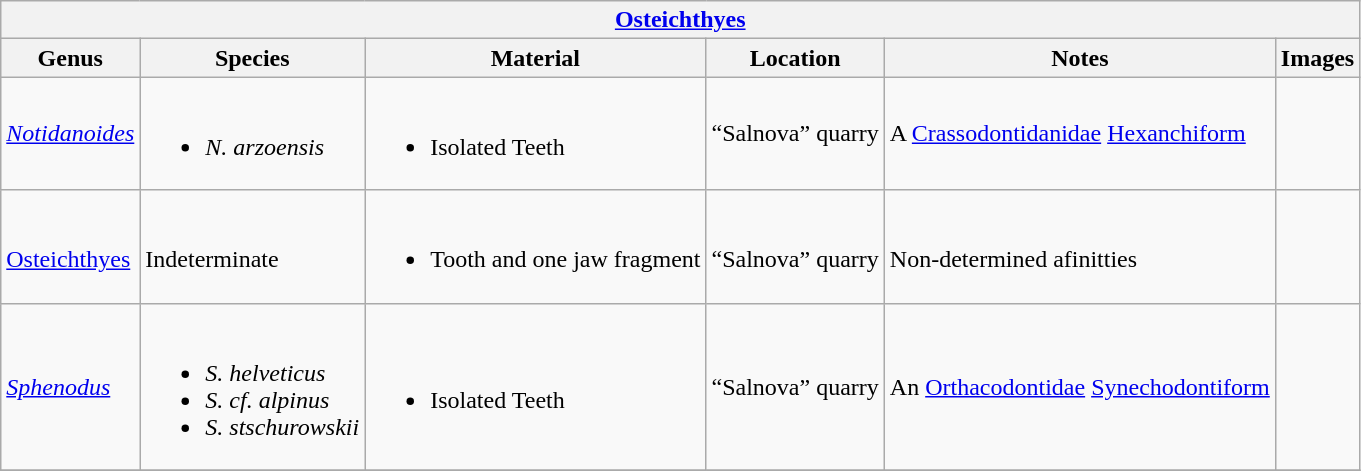<table class="wikitable" align="center">
<tr>
<th colspan="6" align="center"><strong><a href='#'>Osteichthyes</a></strong></th>
</tr>
<tr>
<th>Genus</th>
<th>Species</th>
<th>Material</th>
<th>Location</th>
<th>Notes</th>
<th>Images</th>
</tr>
<tr>
<td><em><a href='#'>Notidanoides</a></em></td>
<td><br><ul><li><em>N. arzoensis</em></li></ul></td>
<td><br><ul><li>Isolated Teeth</li></ul></td>
<td>“Salnova” quarry</td>
<td>A <a href='#'>Crassodontidanidae</a> <a href='#'>Hexanchiform</a></td>
<td></td>
</tr>
<tr>
<td><br><a href='#'>Osteichthyes</a></td>
<td><br>Indeterminate</td>
<td><br><ul><li>Tooth and one jaw fragment</li></ul></td>
<td><br>“Salnova” quarry</td>
<td><br>Non-determined afinitties</td>
<td></td>
</tr>
<tr>
<td><em><a href='#'>Sphenodus</a></em></td>
<td><br><ul><li><em>S. helveticus</em></li><li><em>S. cf. alpinus</em></li><li><em>S. stschurowskii</em></li></ul></td>
<td><br><ul><li>Isolated Teeth</li></ul></td>
<td>“Salnova” quarry</td>
<td>An <a href='#'>Orthacodontidae</a> <a href='#'>Synechodontiform</a></td>
<td></td>
</tr>
<tr>
</tr>
</table>
